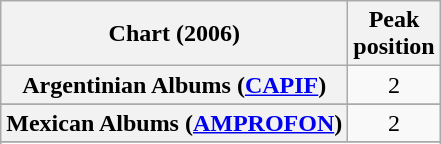<table class="wikitable sortable plainrowheaders" style="text-align:center">
<tr>
<th scope="col">Chart (2006)</th>
<th scope="col">Peak<br>position</th>
</tr>
<tr>
<th scope="row">Argentinian Albums (<a href='#'>CAPIF</a>)</th>
<td>2</td>
</tr>
<tr>
</tr>
<tr>
<th scope="row">Mexican Albums (<a href='#'>AMPROFON</a>)</th>
<td>2</td>
</tr>
<tr>
</tr>
<tr>
</tr>
<tr>
</tr>
<tr>
</tr>
<tr>
</tr>
<tr>
</tr>
</table>
